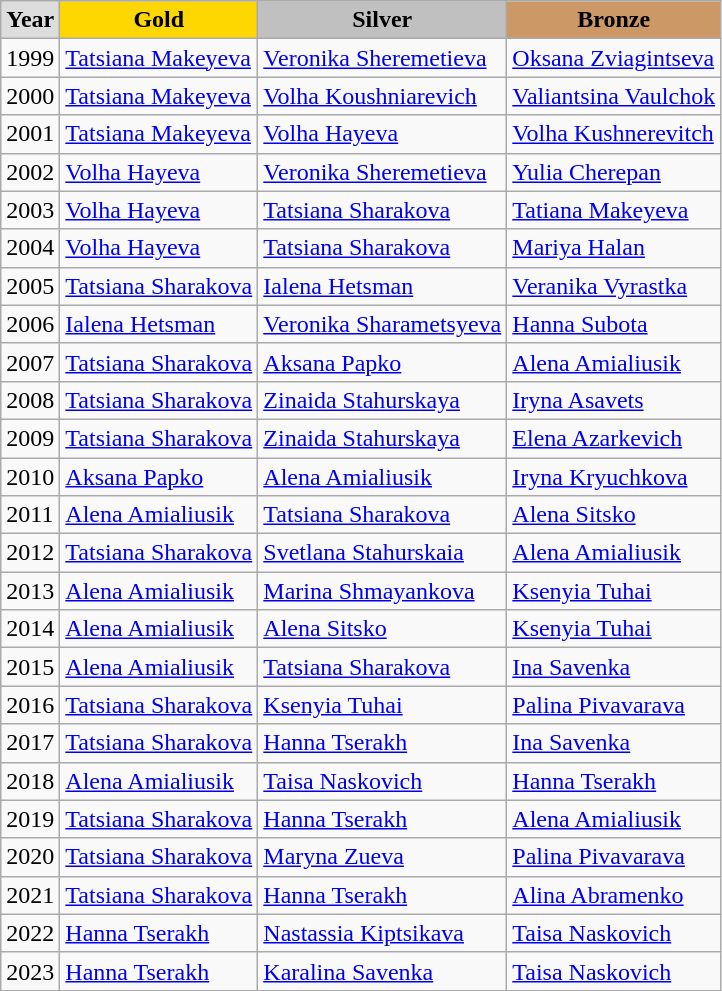<table class="wikitable" style="text-align:left;">
<tr style="text-align:center; background:#e4e4e4; font-weight:bold;">
<td style="background:#ddd; ">Year</td>
<td style="background:gold; ">Gold</td>
<td style="background:silver; ">Silver</td>
<td style="background:#c96; ">Bronze</td>
</tr>
<tr>
<td>1999</td>
<td><a href='#'>Tatsiana Makeyeva</a></td>
<td><a href='#'>Veronika Sheremetieva</a></td>
<td><a href='#'>Oksana Zviagintseva</a></td>
</tr>
<tr>
<td>2000</td>
<td><a href='#'>Tatsiana Makeyeva</a></td>
<td><a href='#'>Volha Koushniarevich</a></td>
<td><a href='#'>Valiantsina Vaulchok</a></td>
</tr>
<tr>
<td>2001</td>
<td><a href='#'>Tatsiana Makeyeva</a></td>
<td><a href='#'>Volha Hayeva</a></td>
<td><a href='#'>Volha Kushnerevitch</a></td>
</tr>
<tr>
<td>2002</td>
<td><a href='#'>Volha Hayeva</a></td>
<td><a href='#'>Veronika Sheremetieva</a></td>
<td><a href='#'>Yulia Cherepan</a></td>
</tr>
<tr>
<td>2003</td>
<td><a href='#'>Volha Hayeva</a></td>
<td><a href='#'>Tatsiana Sharakova</a></td>
<td><a href='#'>Tatiana Makeyeva</a></td>
</tr>
<tr>
<td>2004</td>
<td><a href='#'>Volha Hayeva</a></td>
<td><a href='#'>Tatsiana Sharakova</a></td>
<td><a href='#'>Mariya Halan</a></td>
</tr>
<tr>
<td>2005</td>
<td><a href='#'>Tatsiana Sharakova</a></td>
<td><a href='#'>Ialena Hetsman</a></td>
<td><a href='#'>Veranika Vyrastka</a></td>
</tr>
<tr>
<td>2006</td>
<td><a href='#'>Ialena Hetsman</a></td>
<td><a href='#'>Veronika Sharametsyeva</a></td>
<td><a href='#'>Hanna Subota</a></td>
</tr>
<tr>
<td>2007</td>
<td><a href='#'>Tatsiana Sharakova</a></td>
<td><a href='#'>Aksana Papko</a></td>
<td><a href='#'>Alena Amialiusik</a></td>
</tr>
<tr>
<td>2008</td>
<td><a href='#'>Tatsiana Sharakova</a></td>
<td><a href='#'>Zinaida Stahurskaya</a></td>
<td><a href='#'>Iryna Asavets</a></td>
</tr>
<tr>
<td>2009</td>
<td><a href='#'>Tatsiana Sharakova</a></td>
<td><a href='#'>Zinaida Stahurskaya</a></td>
<td><a href='#'>Elena Azarkevich</a></td>
</tr>
<tr>
<td>2010</td>
<td><a href='#'>Aksana Papko</a></td>
<td><a href='#'>Alena Amialiusik</a></td>
<td><a href='#'>Iryna Kryuchkova</a></td>
</tr>
<tr>
<td>2011</td>
<td><a href='#'>Alena Amialiusik</a></td>
<td><a href='#'>Tatsiana Sharakova</a></td>
<td><a href='#'>Alena Sitsko</a></td>
</tr>
<tr>
<td>2012</td>
<td><a href='#'>Tatsiana Sharakova</a></td>
<td><a href='#'>Svetlana Stahurskaia</a></td>
<td><a href='#'>Alena Amialiusik</a></td>
</tr>
<tr>
<td>2013</td>
<td><a href='#'>Alena Amialiusik</a></td>
<td><a href='#'>Marina Shmayankova</a></td>
<td><a href='#'>Ksenyia Tuhai</a></td>
</tr>
<tr>
<td>2014</td>
<td><a href='#'>Alena Amialiusik</a></td>
<td><a href='#'>Alena Sitsko</a></td>
<td><a href='#'>Ksenyia Tuhai</a></td>
</tr>
<tr>
<td>2015</td>
<td><a href='#'>Alena Amialiusik</a></td>
<td><a href='#'>Tatsiana Sharakova</a></td>
<td><a href='#'>Ina Savenka</a></td>
</tr>
<tr>
<td>2016</td>
<td><a href='#'>Tatsiana Sharakova</a></td>
<td><a href='#'>Ksenyia Tuhai</a></td>
<td><a href='#'>Palina Pivavarava</a></td>
</tr>
<tr>
<td>2017</td>
<td><a href='#'>Tatsiana Sharakova</a></td>
<td><a href='#'>Hanna Tserakh</a></td>
<td><a href='#'>Ina Savenka</a></td>
</tr>
<tr>
<td>2018</td>
<td><a href='#'>Alena Amialiusik</a></td>
<td><a href='#'>Taisa Naskovich</a></td>
<td><a href='#'>Hanna Tserakh</a></td>
</tr>
<tr>
<td>2019</td>
<td><a href='#'>Tatsiana Sharakova</a></td>
<td><a href='#'>Hanna Tserakh</a></td>
<td><a href='#'>Alena Amialiusik</a></td>
</tr>
<tr>
<td>2020</td>
<td><a href='#'>Tatsiana Sharakova</a></td>
<td><a href='#'>Maryna Zueva</a></td>
<td><a href='#'>Palina Pivavarava</a></td>
</tr>
<tr>
<td>2021</td>
<td><a href='#'>Tatsiana Sharakova</a></td>
<td><a href='#'>Hanna Tserakh</a></td>
<td><a href='#'>Alina Abramenko</a></td>
</tr>
<tr>
<td>2022</td>
<td><a href='#'>Hanna Tserakh</a></td>
<td><a href='#'>Nastassia Kiptsikava</a></td>
<td><a href='#'>Taisa Naskovich</a></td>
</tr>
<tr>
<td>2023</td>
<td><a href='#'>Hanna Tserakh</a></td>
<td><a href='#'>Karalina Savenka</a></td>
<td><a href='#'>Taisa Naskovich</a></td>
</tr>
</table>
